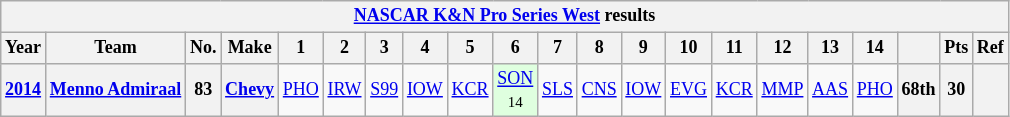<table class="wikitable" style="text-align:center; font-size:75%">
<tr>
<th colspan=23><a href='#'>NASCAR K&N Pro Series West</a> results</th>
</tr>
<tr>
<th>Year</th>
<th>Team</th>
<th>No.</th>
<th>Make</th>
<th>1</th>
<th>2</th>
<th>3</th>
<th>4</th>
<th>5</th>
<th>6</th>
<th>7</th>
<th>8</th>
<th>9</th>
<th>10</th>
<th>11</th>
<th>12</th>
<th>13</th>
<th>14</th>
<th></th>
<th>Pts</th>
<th>Ref</th>
</tr>
<tr>
<th><a href='#'>2014</a></th>
<th><a href='#'>Menno Admiraal</a></th>
<th>83</th>
<th><a href='#'>Chevy</a></th>
<td><a href='#'>PHO</a></td>
<td><a href='#'>IRW</a></td>
<td><a href='#'>S99</a></td>
<td><a href='#'>IOW</a></td>
<td><a href='#'>KCR</a></td>
<td style="background:#DFFFDF;"><a href='#'>SON</a><br><small>14</small></td>
<td><a href='#'>SLS</a></td>
<td><a href='#'>CNS</a></td>
<td><a href='#'>IOW</a></td>
<td><a href='#'>EVG</a></td>
<td><a href='#'>KCR</a></td>
<td><a href='#'>MMP</a></td>
<td><a href='#'>AAS</a></td>
<td><a href='#'>PHO</a></td>
<th>68th</th>
<th>30</th>
<th></th>
</tr>
</table>
